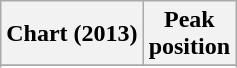<table class="wikitable plainrowheaders sortable" style="text-align:center;">
<tr>
<th>Chart (2013)</th>
<th>Peak<br>position</th>
</tr>
<tr>
</tr>
<tr>
</tr>
</table>
